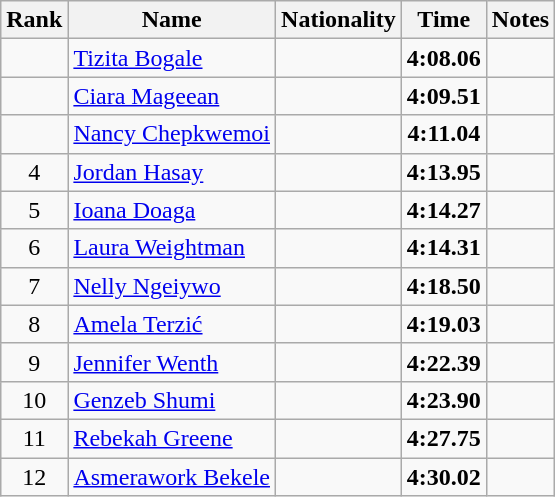<table class="wikitable sortable" style="text-align:center">
<tr>
<th>Rank</th>
<th>Name</th>
<th>Nationality</th>
<th>Time</th>
<th>Notes</th>
</tr>
<tr>
<td></td>
<td align=left><a href='#'>Tizita Bogale</a></td>
<td align=left></td>
<td><strong>4:08.06</strong></td>
<td></td>
</tr>
<tr>
<td></td>
<td align=left><a href='#'>Ciara Mageean</a></td>
<td align=left></td>
<td><strong>4:09.51</strong></td>
<td></td>
</tr>
<tr>
<td></td>
<td align=left><a href='#'>Nancy Chepkwemoi</a></td>
<td align=left></td>
<td><strong>4:11.04</strong></td>
<td></td>
</tr>
<tr>
<td>4</td>
<td align=left><a href='#'>Jordan Hasay</a></td>
<td align=left></td>
<td><strong>4:13.95</strong></td>
<td></td>
</tr>
<tr>
<td>5</td>
<td align=left><a href='#'>Ioana Doaga</a></td>
<td align=left></td>
<td><strong>4:14.27</strong></td>
<td></td>
</tr>
<tr>
<td>6</td>
<td align=left><a href='#'>Laura Weightman</a></td>
<td align=left></td>
<td><strong>4:14.31</strong></td>
<td></td>
</tr>
<tr>
<td>7</td>
<td align=left><a href='#'>Nelly Ngeiywo</a></td>
<td align=left></td>
<td><strong>4:18.50</strong></td>
<td></td>
</tr>
<tr>
<td>8</td>
<td align=left><a href='#'>Amela Terzić</a></td>
<td align=left></td>
<td><strong>4:19.03</strong></td>
<td></td>
</tr>
<tr>
<td>9</td>
<td align=left><a href='#'>Jennifer Wenth</a></td>
<td align=left></td>
<td><strong>4:22.39</strong></td>
<td></td>
</tr>
<tr>
<td>10</td>
<td align=left><a href='#'>Genzeb Shumi</a></td>
<td align=left></td>
<td><strong>4:23.90</strong></td>
<td></td>
</tr>
<tr>
<td>11</td>
<td align=left><a href='#'>Rebekah Greene</a></td>
<td align=left></td>
<td><strong>4:27.75</strong></td>
<td></td>
</tr>
<tr>
<td>12</td>
<td align=left><a href='#'>Asmerawork Bekele</a></td>
<td align=left></td>
<td><strong>4:30.02</strong></td>
<td></td>
</tr>
</table>
